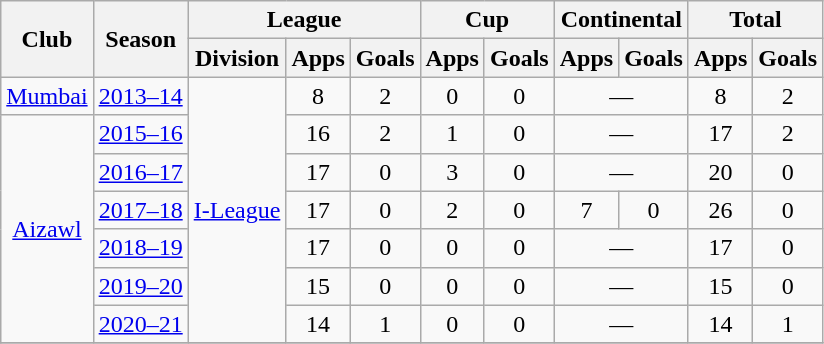<table class="wikitable" style="text-align:center">
<tr>
<th rowspan="2">Club</th>
<th rowspan="2">Season</th>
<th colspan="3">League</th>
<th colspan="2">Cup</th>
<th colspan="2">Continental</th>
<th colspan="2">Total</th>
</tr>
<tr>
<th>Division</th>
<th>Apps</th>
<th>Goals</th>
<th>Apps</th>
<th>Goals</th>
<th>Apps</th>
<th>Goals</th>
<th>Apps</th>
<th>Goals</th>
</tr>
<tr>
<td rowspan="1"><a href='#'>Mumbai</a></td>
<td><a href='#'>2013–14</a></td>
<td rowspan="7"><a href='#'>I-League</a></td>
<td>8</td>
<td>2</td>
<td>0</td>
<td>0</td>
<td colspan="2">—</td>
<td>8</td>
<td>2</td>
</tr>
<tr>
<td rowspan="6"><a href='#'>Aizawl</a></td>
<td><a href='#'>2015–16</a></td>
<td>16</td>
<td>2</td>
<td>1</td>
<td>0</td>
<td colspan="2">—</td>
<td>17</td>
<td>2</td>
</tr>
<tr>
<td><a href='#'>2016–17</a></td>
<td>17</td>
<td>0</td>
<td>3</td>
<td>0</td>
<td colspan="2">—</td>
<td>20</td>
<td>0</td>
</tr>
<tr>
<td><a href='#'>2017–18</a></td>
<td>17</td>
<td>0</td>
<td>2</td>
<td>0</td>
<td>7</td>
<td>0</td>
<td>26</td>
<td>0</td>
</tr>
<tr>
<td><a href='#'>2018–19</a></td>
<td>17</td>
<td>0</td>
<td>0</td>
<td>0</td>
<td colspan="2">—</td>
<td>17</td>
<td>0</td>
</tr>
<tr>
<td><a href='#'>2019–20</a></td>
<td>15</td>
<td>0</td>
<td>0</td>
<td>0</td>
<td colspan="2">—</td>
<td>15</td>
<td>0</td>
</tr>
<tr>
<td><a href='#'>2020–21</a></td>
<td>14</td>
<td>1</td>
<td>0</td>
<td>0</td>
<td colspan="2">—</td>
<td>14</td>
<td>1</td>
</tr>
<tr>
</tr>
</table>
